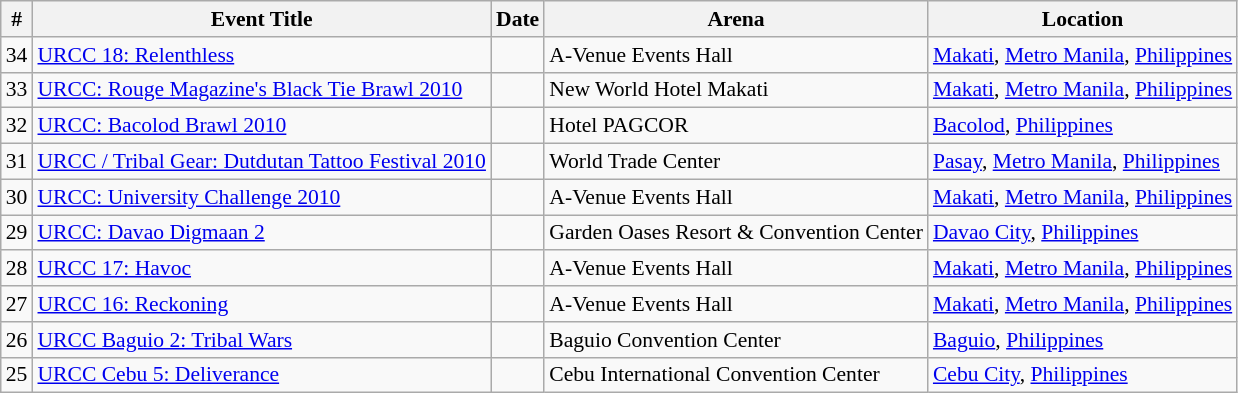<table class="sortable wikitable succession-box" style="font-size:90%;">
<tr>
<th scope="col">#</th>
<th scope="col">Event Title</th>
<th scope="col">Date</th>
<th scope="col">Arena</th>
<th scope="col">Location</th>
</tr>
<tr>
<td align=center>34</td>
<td><a href='#'>URCC 18: Relenthless</a></td>
<td></td>
<td>A-Venue Events Hall</td>
<td><a href='#'>Makati</a>, <a href='#'>Metro Manila</a>, <a href='#'>Philippines</a></td>
</tr>
<tr>
<td align=center>33</td>
<td><a href='#'>URCC: Rouge Magazine's Black Tie Brawl 2010</a></td>
<td></td>
<td>New World Hotel Makati</td>
<td><a href='#'>Makati</a>, <a href='#'>Metro Manila</a>, <a href='#'>Philippines</a></td>
</tr>
<tr>
<td align=center>32</td>
<td><a href='#'>URCC: Bacolod Brawl 2010</a></td>
<td></td>
<td>Hotel PAGCOR</td>
<td><a href='#'>Bacolod</a>, <a href='#'>Philippines</a></td>
</tr>
<tr>
<td align=center>31</td>
<td><a href='#'>URCC / Tribal Gear: Dutdutan Tattoo Festival 2010</a></td>
<td></td>
<td>World Trade Center</td>
<td><a href='#'>Pasay</a>, <a href='#'>Metro Manila</a>, <a href='#'>Philippines</a></td>
</tr>
<tr>
<td align=center>30</td>
<td><a href='#'>URCC: University Challenge 2010</a></td>
<td></td>
<td>A-Venue Events Hall</td>
<td><a href='#'>Makati</a>, <a href='#'>Metro Manila</a>, <a href='#'>Philippines</a></td>
</tr>
<tr>
<td align=center>29</td>
<td><a href='#'>URCC: Davao Digmaan 2</a></td>
<td></td>
<td>Garden Oases Resort & Convention Center</td>
<td><a href='#'>Davao City</a>, <a href='#'>Philippines</a></td>
</tr>
<tr>
<td align=center>28</td>
<td><a href='#'>URCC 17: Havoc</a></td>
<td></td>
<td>A-Venue Events Hall</td>
<td><a href='#'>Makati</a>, <a href='#'>Metro Manila</a>, <a href='#'>Philippines</a></td>
</tr>
<tr>
<td align=center>27</td>
<td><a href='#'>URCC 16: Reckoning</a></td>
<td></td>
<td>A-Venue Events Hall</td>
<td><a href='#'>Makati</a>, <a href='#'>Metro Manila</a>, <a href='#'>Philippines</a></td>
</tr>
<tr>
<td align=center>26</td>
<td><a href='#'>URCC Baguio 2: Tribal Wars</a></td>
<td></td>
<td>Baguio Convention Center</td>
<td><a href='#'>Baguio</a>, <a href='#'>Philippines</a></td>
</tr>
<tr>
<td align=center>25</td>
<td><a href='#'>URCC Cebu 5: Deliverance</a></td>
<td></td>
<td>Cebu International Convention Center</td>
<td><a href='#'>Cebu City</a>, <a href='#'>Philippines</a></td>
</tr>
</table>
